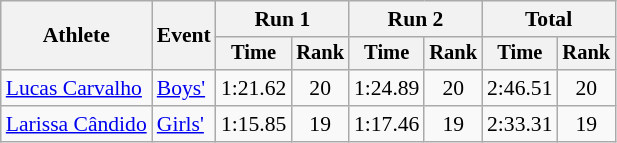<table class="wikitable" style="font-size:90%">
<tr>
<th rowspan="2">Athlete</th>
<th rowspan="2">Event</th>
<th colspan="2">Run 1</th>
<th colspan="2">Run 2</th>
<th colspan="2">Total</th>
</tr>
<tr style="font-size:95%">
<th>Time</th>
<th>Rank</th>
<th>Time</th>
<th>Rank</th>
<th>Time</th>
<th>Rank</th>
</tr>
<tr align=center>
<td align=left><a href='#'>Lucas Carvalho</a><br></td>
<td align=left><a href='#'>Boys'</a></td>
<td>1:21.62</td>
<td>20</td>
<td>1:24.89</td>
<td>20</td>
<td>2:46.51</td>
<td>20</td>
</tr>
<tr align=center>
<td align=left><a href='#'>Larissa Cândido</a><br></td>
<td align=left><a href='#'>Girls'</a></td>
<td>1:15.85</td>
<td>19</td>
<td>1:17.46</td>
<td>19</td>
<td>2:33.31</td>
<td>19</td>
</tr>
</table>
